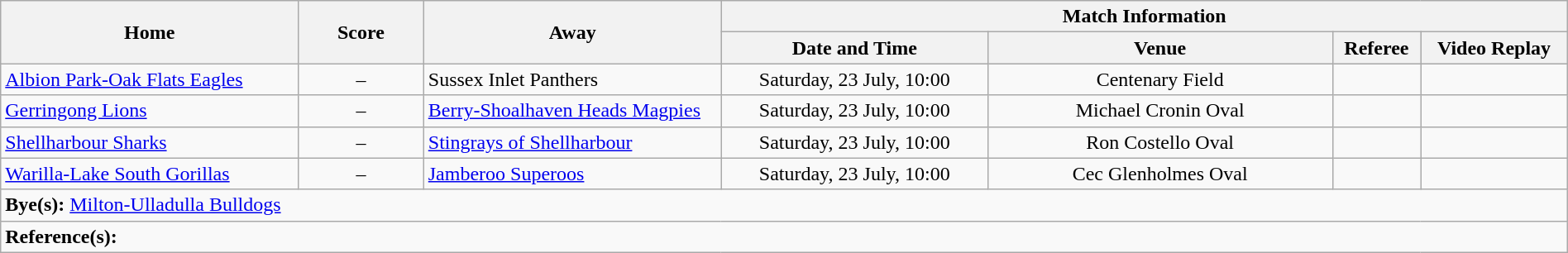<table class="wikitable" width="100% text-align:center;">
<tr>
<th rowspan="2" width="19%">Home</th>
<th rowspan="2" width="8%">Score</th>
<th rowspan="2" width="19%">Away</th>
<th colspan="4">Match Information</th>
</tr>
<tr bgcolor="#CCCCCC">
<th width="17%">Date and Time</th>
<th width="22%">Venue</th>
<th>Referee</th>
<th>Video Replay</th>
</tr>
<tr>
<td> <a href='#'>Albion Park-Oak Flats Eagles</a></td>
<td style="text-align:center;">–</td>
<td> Sussex Inlet Panthers</td>
<td style="text-align:center;">Saturday, 23 July, 10:00</td>
<td style="text-align:center;">Centenary Field</td>
<td style="text-align:center;"></td>
<td style="text-align:center;"></td>
</tr>
<tr>
<td> <a href='#'>Gerringong Lions</a></td>
<td style="text-align:center;">–</td>
<td> <a href='#'>Berry-Shoalhaven Heads Magpies</a></td>
<td style="text-align:center;">Saturday, 23 July, 10:00</td>
<td style="text-align:center;">Michael Cronin Oval</td>
<td style="text-align:center;"></td>
<td style="text-align:center;"></td>
</tr>
<tr>
<td> <a href='#'>Shellharbour Sharks</a></td>
<td style="text-align:center;">–</td>
<td> <a href='#'>Stingrays of Shellharbour</a></td>
<td style="text-align:center;">Saturday, 23 July, 10:00</td>
<td style="text-align:center;">Ron Costello Oval</td>
<td style="text-align:center;"></td>
<td style="text-align:center;"></td>
</tr>
<tr>
<td> <a href='#'>Warilla-Lake South Gorillas</a></td>
<td style="text-align:center;">–</td>
<td> <a href='#'>Jamberoo Superoos</a></td>
<td style="text-align:center;">Saturday, 23 July, 10:00</td>
<td style="text-align:center;">Cec Glenholmes Oval</td>
<td style="text-align:center;"></td>
<td style="text-align:center;"></td>
</tr>
<tr>
<td colspan="7"><strong>Bye(s):</strong>  <a href='#'>Milton-Ulladulla Bulldogs</a></td>
</tr>
<tr>
<td colspan="7"><strong>Reference(s):</strong></td>
</tr>
</table>
